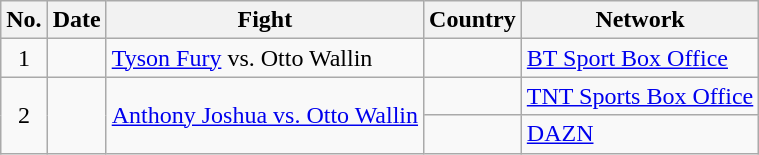<table class="wikitable sortable">
<tr>
<th>No.</th>
<th>Date</th>
<th>Fight</th>
<th>Country</th>
<th>Network</th>
</tr>
<tr>
<td align=center>1</td>
<td></td>
<td><a href='#'>Tyson Fury</a> vs. Otto Wallin</td>
<td></td>
<td><a href='#'>BT Sport Box Office</a></td>
</tr>
<tr>
<td align=center rowspan="2">2</td>
<td rowspan="2"></td>
<td rowspan="2"><a href='#'>Anthony Joshua vs. Otto Wallin</a></td>
<td></td>
<td><a href='#'>TNT Sports Box Office</a></td>
</tr>
<tr>
<td></td>
<td><a href='#'>DAZN</a></td>
</tr>
</table>
